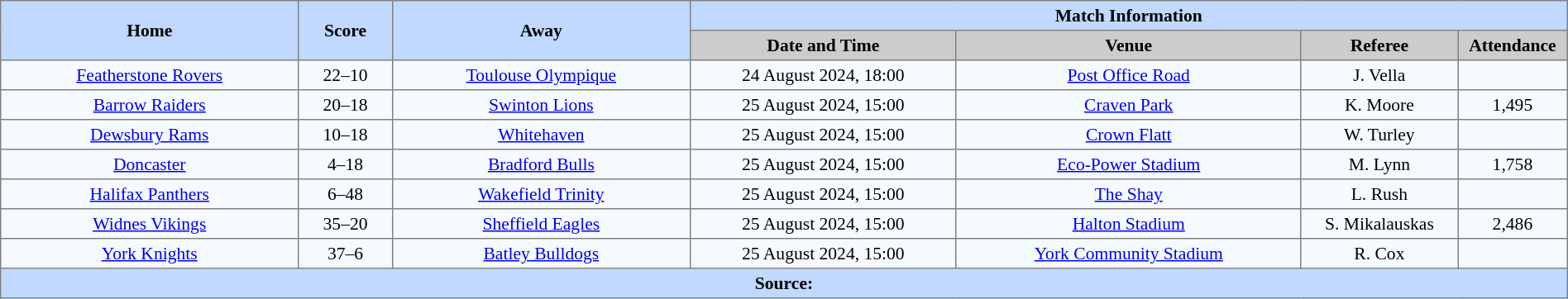<table border=1 style="border-collapse:collapse; font-size:90%; text-align:center;" cellpadding=3 cellspacing=0 width=100%>
<tr bgcolor=#C1D8FF>
<th scope="col" rowspan=2 width=19%>Home</th>
<th scope="col" rowspan=2 width=6%>Score</th>
<th scope="col" rowspan=2 width=19%>Away</th>
<th colspan=6>Match Information</th>
</tr>
<tr bgcolor=#CCCCCC>
<th scope="col" width=17%>Date and Time</th>
<th scope="col" width=22%>Venue</th>
<th scope="col" width=10%>Referee</th>
<th scope="col" width=7%>Attendance</th>
</tr>
<tr bgcolor=#F5FAFF>
<td> <a href='#'>Featherstone Rovers</a></td>
<td>22–10</td>
<td> <a href='#'>Toulouse Olympique</a></td>
<td>24 August 2024, 18:00</td>
<td><a href='#'>Post Office Road</a></td>
<td>J. Vella</td>
<td></td>
</tr>
<tr bgcolor=#F5FAFF>
<td> <a href='#'>Barrow Raiders</a></td>
<td>20–18</td>
<td> <a href='#'>Swinton Lions</a></td>
<td>25 August 2024, 15:00</td>
<td><a href='#'>Craven Park</a></td>
<td>K. Moore</td>
<td>1,495</td>
</tr>
<tr bgcolor=#F5FAFF>
<td> <a href='#'>Dewsbury Rams</a></td>
<td>10–18</td>
<td> <a href='#'>Whitehaven</a></td>
<td>25 August 2024, 15:00</td>
<td><a href='#'>Crown Flatt</a></td>
<td>W. Turley</td>
<td></td>
</tr>
<tr bgcolor=#F5FAFF>
<td> <a href='#'>Doncaster</a></td>
<td>4–18</td>
<td> <a href='#'>Bradford Bulls</a></td>
<td>25 August 2024, 15:00</td>
<td><a href='#'>Eco-Power Stadium</a></td>
<td>M. Lynn</td>
<td>1,758</td>
</tr>
<tr bgcolor=#F5FAFF>
<td> <a href='#'>Halifax Panthers</a></td>
<td>6–48</td>
<td> <a href='#'>Wakefield Trinity</a></td>
<td>25 August 2024, 15:00</td>
<td><a href='#'>The Shay</a></td>
<td>L. Rush</td>
<td></td>
</tr>
<tr bgcolor=#F5FAFF>
<td> <a href='#'>Widnes Vikings</a></td>
<td>35–20</td>
<td> <a href='#'>Sheffield Eagles</a></td>
<td>25 August 2024, 15:00</td>
<td><a href='#'>Halton Stadium</a></td>
<td>S. Mikalauskas</td>
<td>2,486</td>
</tr>
<tr bgcolor=#F5FAFF>
<td> <a href='#'>York Knights</a></td>
<td>37–6</td>
<td> <a href='#'>Batley Bulldogs</a></td>
<td>25 August 2024, 15:00</td>
<td><a href='#'>York Community Stadium</a></td>
<td>R. Cox</td>
<td></td>
</tr>
<tr style="background:#c1d8ff;">
<th colspan=7>Source:</th>
</tr>
</table>
